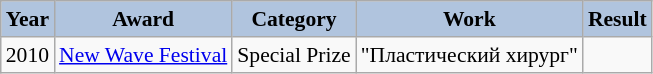<table class="wikitable" style="font-size:90%;">
<tr>
<th style="background:#B0C4DE;">Year</th>
<th style="background:#B0C4DE;">Award</th>
<th style="background:#B0C4DE;">Category</th>
<th style="background:#B0C4DE;">Work</th>
<th style="background:#B0C4DE;">Result</th>
</tr>
<tr>
<td>2010</td>
<td><a href='#'>New Wave Festival</a></td>
<td>Special Prize</td>
<td>"Пластический хирург"</td>
<td></td>
</tr>
</table>
